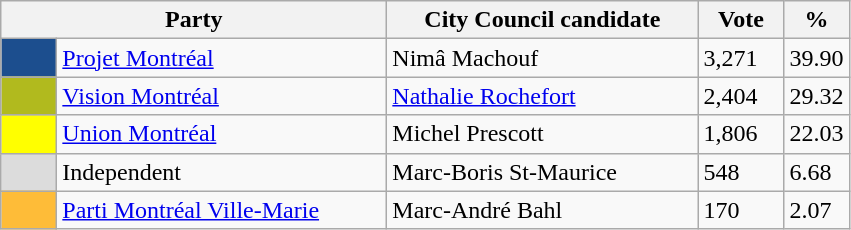<table class="wikitable">
<tr>
<th style="background:#dddff;" width="250px" colspan="2">Party</th>
<th style="background:#dddff;" width="200px">City Council candidate</th>
<th style="background:#dddff;" width="50px">Vote</th>
<th style="background:#dddff;" width="30px">%</th>
</tr>
<tr>
<td style="background:#1c4e8e" width="30px"> </td>
<td><a href='#'>Projet Montréal</a></td>
<td>Nimâ Machouf</td>
<td>3,271</td>
<td>39.90</td>
</tr>
<tr>
<td style="background:#b1ba1e" width="30px"> </td>
<td><a href='#'>Vision Montréal</a></td>
<td><a href='#'>Nathalie Rochefort</a></td>
<td>2,404</td>
<td>29.32</td>
</tr>
<tr>
<td style="background:#ffff00" width="30px"> </td>
<td><a href='#'>Union Montréal</a></td>
<td>Michel Prescott</td>
<td>1,806</td>
<td>22.03</td>
</tr>
<tr>
<td style="background:gainsboro" width="30px"> </td>
<td>Independent</td>
<td>Marc-Boris St-Maurice</td>
<td>548</td>
<td>6.68</td>
</tr>
<tr>
<td style="background:#febc38" width="30px"> </td>
<td><a href='#'>Parti Montréal Ville-Marie</a></td>
<td>Marc-André Bahl</td>
<td>170</td>
<td>2.07</td>
</tr>
</table>
